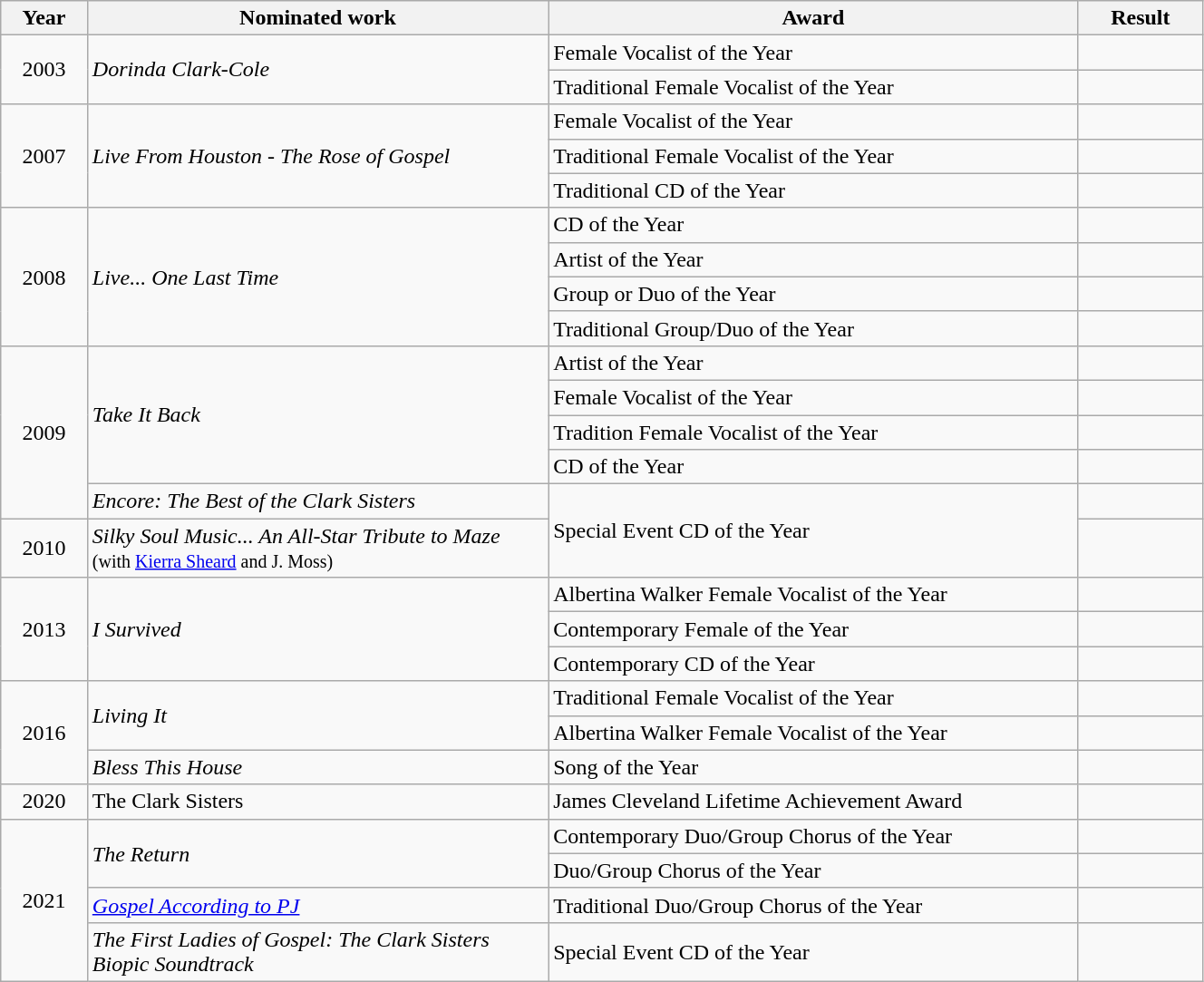<table class="wikitable" style="width:70%;">
<tr>
<th style="width:3%;">Year</th>
<th style="width:20%;">Nominated work</th>
<th style="width:23%;">Award</th>
<th style="width:5%;">Result</th>
</tr>
<tr>
<td align="center" rowspan="2">2003</td>
<td rowspan="2"><em>Dorinda Clark-Cole</em></td>
<td>Female Vocalist of the Year</td>
<td></td>
</tr>
<tr>
<td>Traditional Female Vocalist of the Year</td>
<td></td>
</tr>
<tr>
<td align="center" rowspan="3">2007</td>
<td rowspan="3"><em>Live From Houston - The Rose of Gospel</em></td>
<td>Female Vocalist of the Year</td>
<td></td>
</tr>
<tr>
<td>Traditional Female Vocalist of the Year</td>
<td></td>
</tr>
<tr>
<td>Traditional CD of the Year</td>
<td></td>
</tr>
<tr>
<td align="center" rowspan="4">2008</td>
<td rowspan="4"><em>Live... One Last Time</em></td>
<td>CD of the Year</td>
<td></td>
</tr>
<tr>
<td>Artist of the Year</td>
<td></td>
</tr>
<tr>
<td>Group or Duo of the Year</td>
<td></td>
</tr>
<tr>
<td>Traditional Group/Duo of the Year</td>
<td></td>
</tr>
<tr>
<td align="center" rowspan="5">2009</td>
<td rowspan="4"><em>Take It Back</em></td>
<td>Artist of the Year</td>
<td></td>
</tr>
<tr>
<td>Female Vocalist of the Year</td>
<td></td>
</tr>
<tr>
<td>Tradition Female Vocalist of the Year</td>
<td></td>
</tr>
<tr>
<td>CD of the Year</td>
<td></td>
</tr>
<tr>
<td><em>Encore: The Best of the Clark Sisters</em></td>
<td rowspan="2">Special Event CD of the Year</td>
<td></td>
</tr>
<tr>
<td align="center">2010</td>
<td><em>Silky Soul Music... An All-Star Tribute to Maze</em> <small>(with <a href='#'>Kierra Sheard</a> and J. Moss)</small></td>
<td></td>
</tr>
<tr>
<td align="center" rowspan="3">2013</td>
<td rowspan="3"><em>I Survived</em></td>
<td>Albertina Walker Female Vocalist of the Year</td>
<td></td>
</tr>
<tr>
<td>Contemporary Female of the Year</td>
<td></td>
</tr>
<tr>
<td>Contemporary CD of the Year</td>
<td></td>
</tr>
<tr>
<td align="center" rowspan="3">2016</td>
<td rowspan="2"><em>Living It</em></td>
<td>Traditional Female Vocalist of the Year</td>
<td></td>
</tr>
<tr>
<td>Albertina Walker Female Vocalist of the Year</td>
<td></td>
</tr>
<tr>
<td><em>Bless This House</em></td>
<td>Song of the Year</td>
<td></td>
</tr>
<tr>
<td align="center">2020</td>
<td>The Clark Sisters</td>
<td>James Cleveland Lifetime Achievement Award</td>
<td></td>
</tr>
<tr>
<td align="center" rowspan="4">2021</td>
<td rowspan="2"><em>The Return</em></td>
<td>Contemporary Duo/Group Chorus of the Year</td>
<td></td>
</tr>
<tr>
<td>Duo/Group Chorus of the Year</td>
<td></td>
</tr>
<tr>
<td><em><a href='#'>Gospel According to PJ</a></em></td>
<td>Traditional Duo/Group Chorus of the Year</td>
<td></td>
</tr>
<tr>
<td><em>The First Ladies of Gospel: The Clark Sisters Biopic Soundtrack</em></td>
<td>Special Event CD of the Year</td>
<td></td>
</tr>
</table>
